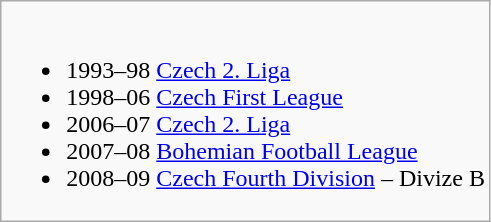<table class="wikitable">
<tr style="vertical-align: top;">
<td><br><ul><li>1993–98 <a href='#'>Czech 2. Liga</a></li><li>1998–06 <a href='#'>Czech First League</a></li><li>2006–07 <a href='#'>Czech 2. Liga</a></li><li>2007–08 <a href='#'>Bohemian Football League</a></li><li>2008–09 <a href='#'>Czech Fourth Division</a> – Divize B</li></ul></td>
</tr>
</table>
